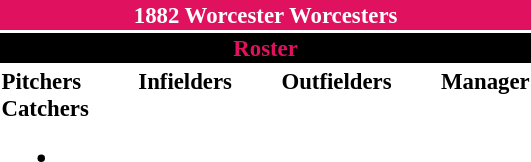<table class="toccolours" style="font-size: 95%;">
<tr>
<th colspan="10" style="background-color: #E0115F; color: white; text-align: center;">1882 Worcester Worcesters</th>
</tr>
<tr>
<td colspan="10" style="background-color: black; color: #E0115F; text-align: center;"><strong>Roster</strong></td>
</tr>
<tr>
<td valign="top"><strong>Pitchers</strong><br>


<strong>Catchers</strong><ul><li></li></ul></td>
<td width="25px"></td>
<td valign="top"><strong>Infielders</strong><br>









</td>
<td width="25px"></td>
<td valign="top"><strong>Outfielders</strong><br>




</td>
<td width="25px"></td>
<td valign="top"><strong>Manager</strong><br>

</td>
</tr>
</table>
